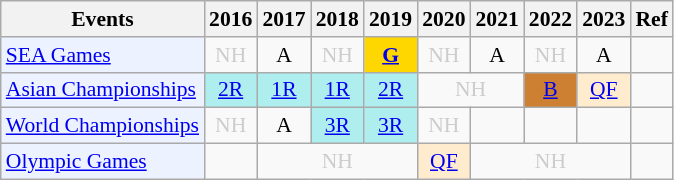<table class="wikitable" style="font-size: 90%; text-align:center">
<tr>
<th>Events</th>
<th>2016</th>
<th>2017</th>
<th>2018</th>
<th>2019</th>
<th>2020</th>
<th>2021</th>
<th>2022</th>
<th>2023</th>
<th>Ref</th>
</tr>
<tr>
<td bgcolor="#ECF2FF"; align="left"><a href='#'>SEA Games</a></td>
<td style=color:#ccc>NH</td>
<td>A</td>
<td style=color:#ccc>NH</td>
<td bgcolor=gold><a href='#'><strong>G</strong></a></td>
<td style=color:#ccc>NH</td>
<td>A</td>
<td style=color:#ccc>NH</td>
<td>A</td>
<td></td>
</tr>
<tr>
<td bgcolor="#ECF2FF"; align="left"><a href='#'>Asian Championships</a></td>
<td bgcolor=AFEEEE><a href='#'>2R</a></td>
<td bgcolor=AFEEEE><a href='#'>1R</a></td>
<td bgcolor=AFEEEE><a href='#'>1R</a></td>
<td bgcolor=AFEEEE><a href='#'>2R</a></td>
<td colspan="2" style=color:#ccc>NH</td>
<td bgcolor=CD7F32><a href='#'>B</a></td>
<td bgcolor=FFEBCD><a href='#'>QF</a></td>
<td></td>
</tr>
<tr>
<td bgcolor="#ECF2FF"; align="left"><a href='#'>World Championships</a></td>
<td style=color:#ccc>NH</td>
<td>A</td>
<td bgcolor=AFEEEE><a href='#'>3R</a></td>
<td bgcolor=AFEEEE><a href='#'>3R</a></td>
<td style=color:#ccc>NH</td>
<td><a href='#'></a></td>
<td><a href='#'></a></td>
<td></td>
<td></td>
</tr>
<tr>
<td bgcolor="#ECF2FF"; align="left"><a href='#'>Olympic Games</a></td>
<td></td>
<td colspan="3" style=color:#ccc>NH</td>
<td bgcolor=FFEBCD><a href='#'>QF</a></td>
<td colspan="3" style=color:#ccc>NH</td>
<td></td>
</tr>
</table>
